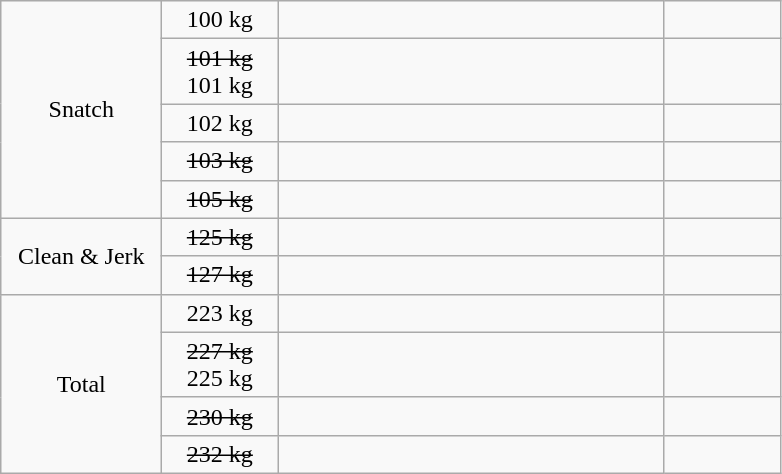<table class = "wikitable" style="text-align:center;">
<tr>
<td rowspan=5 width=100>Snatch</td>
<td width=70>100 kg</td>
<td width=250 align=left></td>
<td width=70></td>
</tr>
<tr>
<td><s>101 kg</s><br>101 kg</td>
<td align=left><s></s><br></td>
<td><s></s><br></td>
</tr>
<tr>
<td>102 kg</td>
<td align=left></td>
<td></td>
</tr>
<tr>
<td><s>103 kg</s></td>
<td align=left><s></s></td>
<td><s></s></td>
</tr>
<tr>
<td><s>105 kg</s></td>
<td align=left><s></s></td>
<td><s></s></td>
</tr>
<tr>
<td rowspan=2>Clean & Jerk</td>
<td><s>125 kg</s></td>
<td align=left><s></s></td>
<td><s></s></td>
</tr>
<tr>
<td><s>127 kg</s></td>
<td align=left><s></s></td>
<td><s></s></td>
</tr>
<tr>
<td rowspan=4>Total</td>
<td>223 kg</td>
<td align=left></td>
<td></td>
</tr>
<tr>
<td><s>227 kg</s><br>225 kg</td>
<td align=left><s></s><br></td>
<td><s></s><br></td>
</tr>
<tr>
<td><s>230 kg</s></td>
<td align=left><s></s></td>
<td><s></s></td>
</tr>
<tr>
<td><s>232 kg</s></td>
<td align=left><s></s></td>
<td><s></s></td>
</tr>
</table>
